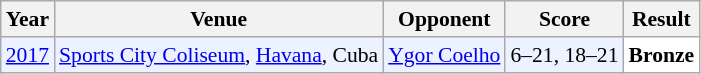<table class="sortable wikitable" style="font-size: 90%;">
<tr>
<th>Year</th>
<th>Venue</th>
<th>Opponent</th>
<th>Score</th>
<th>Result</th>
</tr>
<tr style="background:#ECF2FF">
<td align="center"><a href='#'>2017</a></td>
<td align="left"><a href='#'>Sports City Coliseum</a>, <a href='#'>Havana</a>, Cuba</td>
<td align="left"> <a href='#'>Ygor Coelho</a></td>
<td align="left">6–21, 18–21</td>
<td style="text-align:left; background:white"> <strong>Bronze</strong></td>
</tr>
</table>
